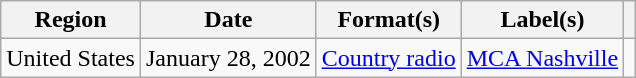<table class="wikitable">
<tr>
<th>Region</th>
<th>Date</th>
<th>Format(s)</th>
<th>Label(s)</th>
<th></th>
</tr>
<tr>
<td>United States</td>
<td>January 28, 2002</td>
<td><a href='#'>Country radio</a></td>
<td><a href='#'>MCA Nashville</a></td>
<td></td>
</tr>
</table>
